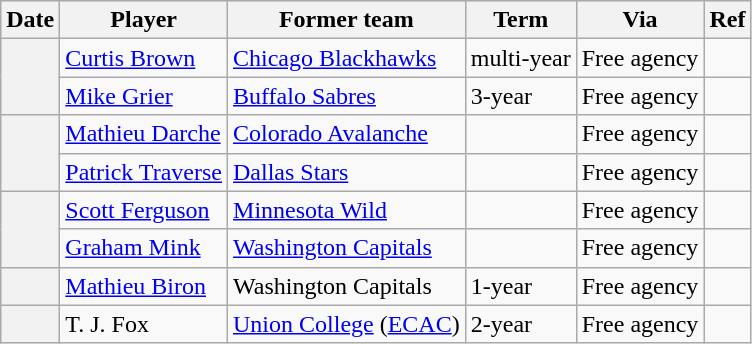<table class="wikitable plainrowheaders">
<tr style="background:#ddd; text-align:center;">
<th>Date</th>
<th>Player</th>
<th>Former team</th>
<th>Term</th>
<th>Via</th>
<th>Ref</th>
</tr>
<tr>
<th scope="row" rowspan=2></th>
<td><a href='#'>Curtis Brown</a></td>
<td><a href='#'>Chicago Blackhawks</a></td>
<td>multi-year</td>
<td>Free agency</td>
<td></td>
</tr>
<tr>
<td><a href='#'>Mike Grier</a></td>
<td><a href='#'>Buffalo Sabres</a></td>
<td>3-year</td>
<td>Free agency</td>
<td></td>
</tr>
<tr>
<th scope="row" rowspan=2></th>
<td><a href='#'>Mathieu Darche</a></td>
<td><a href='#'>Colorado Avalanche</a></td>
<td></td>
<td>Free agency</td>
<td></td>
</tr>
<tr>
<td><a href='#'>Patrick Traverse</a></td>
<td><a href='#'>Dallas Stars</a></td>
<td></td>
<td>Free agency</td>
<td></td>
</tr>
<tr>
<th scope="row" rowspan=2></th>
<td><a href='#'>Scott Ferguson</a></td>
<td><a href='#'>Minnesota Wild</a></td>
<td></td>
<td>Free agency</td>
<td></td>
</tr>
<tr>
<td><a href='#'>Graham Mink</a></td>
<td><a href='#'>Washington Capitals</a></td>
<td></td>
<td>Free agency</td>
<td></td>
</tr>
<tr>
<th scope="row"></th>
<td><a href='#'>Mathieu Biron</a></td>
<td>Washington Capitals</td>
<td>1-year</td>
<td>Free agency</td>
<td></td>
</tr>
<tr>
<th scope="row"></th>
<td>T. J. Fox</td>
<td><a href='#'>Union College</a> (<a href='#'>ECAC</a>)</td>
<td>2-year</td>
<td>Free agency</td>
<td></td>
</tr>
</table>
